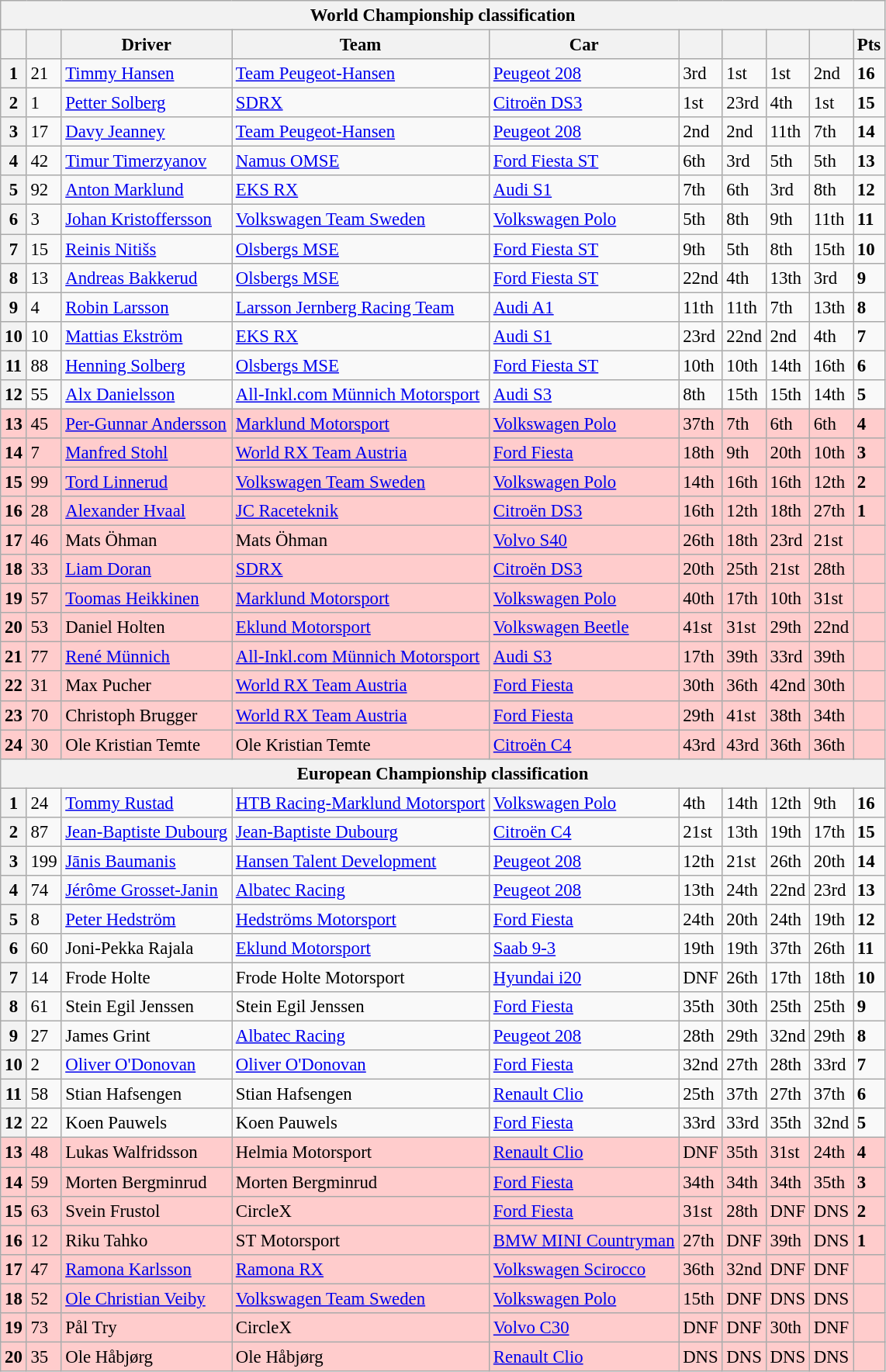<table class=wikitable style="font-size:95%">
<tr>
<th colspan=10>World Championship classification</th>
</tr>
<tr>
<th></th>
<th></th>
<th>Driver</th>
<th>Team</th>
<th>Car</th>
<th></th>
<th></th>
<th></th>
<th></th>
<th>Pts</th>
</tr>
<tr>
<th>1</th>
<td>21</td>
<td> <a href='#'>Timmy Hansen</a></td>
<td><a href='#'>Team Peugeot-Hansen</a></td>
<td><a href='#'>Peugeot 208</a></td>
<td>3rd</td>
<td>1st</td>
<td>1st</td>
<td>2nd</td>
<td><strong>16</strong></td>
</tr>
<tr>
<th>2</th>
<td>1</td>
<td> <a href='#'>Petter Solberg</a></td>
<td><a href='#'>SDRX</a></td>
<td><a href='#'>Citroën DS3</a></td>
<td>1st</td>
<td>23rd</td>
<td>4th</td>
<td>1st</td>
<td><strong>15</strong></td>
</tr>
<tr>
<th>3</th>
<td>17</td>
<td> <a href='#'>Davy Jeanney</a></td>
<td><a href='#'>Team Peugeot-Hansen</a></td>
<td><a href='#'>Peugeot 208</a></td>
<td>2nd</td>
<td>2nd</td>
<td>11th</td>
<td>7th</td>
<td><strong>14</strong></td>
</tr>
<tr>
<th>4</th>
<td>42</td>
<td> <a href='#'>Timur Timerzyanov</a></td>
<td><a href='#'>Namus OMSE</a></td>
<td><a href='#'>Ford Fiesta ST</a></td>
<td>6th</td>
<td>3rd</td>
<td>5th</td>
<td>5th</td>
<td><strong>13</strong></td>
</tr>
<tr>
<th>5</th>
<td>92</td>
<td> <a href='#'>Anton Marklund</a></td>
<td><a href='#'>EKS RX</a></td>
<td><a href='#'>Audi S1</a></td>
<td>7th</td>
<td>6th</td>
<td>3rd</td>
<td>8th</td>
<td><strong>12</strong></td>
</tr>
<tr>
<th>6</th>
<td>3</td>
<td> <a href='#'>Johan Kristoffersson</a></td>
<td><a href='#'>Volkswagen Team Sweden</a></td>
<td><a href='#'>Volkswagen Polo</a></td>
<td>5th</td>
<td>8th</td>
<td>9th</td>
<td>11th</td>
<td><strong>11</strong></td>
</tr>
<tr>
<th>7</th>
<td>15</td>
<td> <a href='#'>Reinis Nitišs</a></td>
<td><a href='#'>Olsbergs MSE</a></td>
<td><a href='#'>Ford Fiesta ST</a></td>
<td>9th</td>
<td>5th</td>
<td>8th</td>
<td>15th</td>
<td><strong>10</strong></td>
</tr>
<tr>
<th>8</th>
<td>13</td>
<td> <a href='#'>Andreas Bakkerud</a></td>
<td><a href='#'>Olsbergs MSE</a></td>
<td><a href='#'>Ford Fiesta ST</a></td>
<td>22nd</td>
<td>4th</td>
<td>13th</td>
<td>3rd</td>
<td><strong>9</strong></td>
</tr>
<tr>
<th>9</th>
<td>4</td>
<td> <a href='#'>Robin Larsson</a></td>
<td><a href='#'>Larsson Jernberg Racing Team</a></td>
<td><a href='#'>Audi A1</a></td>
<td>11th</td>
<td>11th</td>
<td>7th</td>
<td>13th</td>
<td><strong>8</strong></td>
</tr>
<tr>
<th>10</th>
<td>10</td>
<td> <a href='#'>Mattias Ekström</a></td>
<td><a href='#'>EKS RX</a></td>
<td><a href='#'>Audi S1</a></td>
<td>23rd</td>
<td>22nd</td>
<td>2nd</td>
<td>4th</td>
<td><strong>7</strong></td>
</tr>
<tr>
<th>11</th>
<td>88</td>
<td> <a href='#'>Henning Solberg</a></td>
<td><a href='#'>Olsbergs MSE</a></td>
<td><a href='#'>Ford Fiesta ST</a></td>
<td>10th</td>
<td>10th</td>
<td>14th</td>
<td>16th</td>
<td><strong>6</strong></td>
</tr>
<tr>
<th>12</th>
<td>55</td>
<td> <a href='#'>Alx Danielsson</a></td>
<td><a href='#'>All-Inkl.com Münnich Motorsport</a></td>
<td><a href='#'>Audi S3</a></td>
<td>8th</td>
<td>15th</td>
<td>15th</td>
<td>14th</td>
<td><strong>5</strong></td>
</tr>
<tr>
<th style="background:#ffcccc;">13</th>
<td style="background:#ffcccc;">45</td>
<td style="background:#ffcccc;"> <a href='#'>Per-Gunnar Andersson</a></td>
<td style="background:#ffcccc;"><a href='#'>Marklund Motorsport</a></td>
<td style="background:#ffcccc;"><a href='#'>Volkswagen Polo</a></td>
<td style="background:#ffcccc;">37th</td>
<td style="background:#ffcccc;">7th</td>
<td style="background:#ffcccc;">6th</td>
<td style="background:#ffcccc;">6th</td>
<td style="background:#ffcccc;"><strong>4</strong></td>
</tr>
<tr>
<th style="background:#ffcccc;">14</th>
<td style="background:#ffcccc;">7</td>
<td style="background:#ffcccc;"> <a href='#'>Manfred Stohl</a></td>
<td style="background:#ffcccc;"><a href='#'>World RX Team Austria</a></td>
<td style="background:#ffcccc;"><a href='#'>Ford Fiesta</a></td>
<td style="background:#ffcccc;">18th</td>
<td style="background:#ffcccc;">9th</td>
<td style="background:#ffcccc;">20th</td>
<td style="background:#ffcccc;">10th</td>
<td style="background:#ffcccc;"><strong>3</strong></td>
</tr>
<tr>
<th style="background:#ffcccc;">15</th>
<td style="background:#ffcccc;">99</td>
<td style="background:#ffcccc;"> <a href='#'>Tord Linnerud</a></td>
<td style="background:#ffcccc;"><a href='#'>Volkswagen Team Sweden</a></td>
<td style="background:#ffcccc;"><a href='#'>Volkswagen Polo</a></td>
<td style="background:#ffcccc;">14th</td>
<td style="background:#ffcccc;">16th</td>
<td style="background:#ffcccc;">16th</td>
<td style="background:#ffcccc;">12th</td>
<td style="background:#ffcccc;"><strong>2</strong></td>
</tr>
<tr>
<th style="background:#ffcccc;">16</th>
<td style="background:#ffcccc;">28</td>
<td style="background:#ffcccc;"> <a href='#'>Alexander Hvaal</a></td>
<td style="background:#ffcccc;"><a href='#'>JC Raceteknik</a></td>
<td style="background:#ffcccc;"><a href='#'>Citroën DS3</a></td>
<td style="background:#ffcccc;">16th</td>
<td style="background:#ffcccc;">12th</td>
<td style="background:#ffcccc;">18th</td>
<td style="background:#ffcccc;">27th</td>
<td style="background:#ffcccc;"><strong>1</strong></td>
</tr>
<tr>
<th style="background:#ffcccc;">17</th>
<td style="background:#ffcccc;">46</td>
<td style="background:#ffcccc;"> Mats Öhman</td>
<td style="background:#ffcccc;">Mats Öhman</td>
<td style="background:#ffcccc;"><a href='#'>Volvo S40</a></td>
<td style="background:#ffcccc;">26th</td>
<td style="background:#ffcccc;">18th</td>
<td style="background:#ffcccc;">23rd</td>
<td style="background:#ffcccc;">21st</td>
<td style="background:#ffcccc;"></td>
</tr>
<tr>
<th style="background:#ffcccc;">18</th>
<td style="background:#ffcccc;">33</td>
<td style="background:#ffcccc;"> <a href='#'>Liam Doran</a></td>
<td style="background:#ffcccc;"><a href='#'>SDRX</a></td>
<td style="background:#ffcccc;"><a href='#'>Citroën DS3</a></td>
<td style="background:#ffcccc;">20th</td>
<td style="background:#ffcccc;">25th</td>
<td style="background:#ffcccc;">21st</td>
<td style="background:#ffcccc;">28th</td>
<td style="background:#ffcccc;"></td>
</tr>
<tr>
<th style="background:#ffcccc;">19</th>
<td style="background:#ffcccc;">57</td>
<td style="background:#ffcccc;"> <a href='#'>Toomas Heikkinen</a></td>
<td style="background:#ffcccc;"><a href='#'>Marklund Motorsport</a></td>
<td style="background:#ffcccc;"><a href='#'>Volkswagen Polo</a></td>
<td style="background:#ffcccc;">40th</td>
<td style="background:#ffcccc;">17th</td>
<td style="background:#ffcccc;">10th</td>
<td style="background:#ffcccc;">31st</td>
<td style="background:#ffcccc;"></td>
</tr>
<tr>
<th style="background:#ffcccc;">20</th>
<td style="background:#ffcccc;">53</td>
<td style="background:#ffcccc;"> Daniel Holten</td>
<td style="background:#ffcccc;"><a href='#'>Eklund Motorsport</a></td>
<td style="background:#ffcccc;"><a href='#'>Volkswagen Beetle</a></td>
<td style="background:#ffcccc;">41st</td>
<td style="background:#ffcccc;">31st</td>
<td style="background:#ffcccc;">29th</td>
<td style="background:#ffcccc;">22nd</td>
<td style="background:#ffcccc;"></td>
</tr>
<tr>
<th style="background:#ffcccc;">21</th>
<td style="background:#ffcccc;">77</td>
<td style="background:#ffcccc;"> <a href='#'>René Münnich</a></td>
<td style="background:#ffcccc;"><a href='#'>All-Inkl.com Münnich Motorsport</a></td>
<td style="background:#ffcccc;"><a href='#'>Audi S3</a></td>
<td style="background:#ffcccc;">17th</td>
<td style="background:#ffcccc;">39th</td>
<td style="background:#ffcccc;">33rd</td>
<td style="background:#ffcccc;">39th</td>
<td style="background:#ffcccc;"></td>
</tr>
<tr>
<th style="background:#ffcccc;">22</th>
<td style="background:#ffcccc;">31</td>
<td style="background:#ffcccc;"> Max Pucher</td>
<td style="background:#ffcccc;"><a href='#'>World RX Team Austria</a></td>
<td style="background:#ffcccc;"><a href='#'>Ford Fiesta</a></td>
<td style="background:#ffcccc;">30th</td>
<td style="background:#ffcccc;">36th</td>
<td style="background:#ffcccc;">42nd</td>
<td style="background:#ffcccc;">30th</td>
<td style="background:#ffcccc;"></td>
</tr>
<tr>
<th style="background:#ffcccc;">23</th>
<td style="background:#ffcccc;">70</td>
<td style="background:#ffcccc;"> Christoph Brugger</td>
<td style="background:#ffcccc;"><a href='#'>World RX Team Austria</a></td>
<td style="background:#ffcccc;"><a href='#'>Ford Fiesta</a></td>
<td style="background:#ffcccc;">29th</td>
<td style="background:#ffcccc;">41st</td>
<td style="background:#ffcccc;">38th</td>
<td style="background:#ffcccc;">34th</td>
<td style="background:#ffcccc;"></td>
</tr>
<tr>
<th style="background:#ffcccc;">24</th>
<td style="background:#ffcccc;">30</td>
<td style="background:#ffcccc;"> Ole Kristian Temte</td>
<td style="background:#ffcccc;">Ole Kristian Temte</td>
<td style="background:#ffcccc;"><a href='#'>Citroën C4</a></td>
<td style="background:#ffcccc;">43rd</td>
<td style="background:#ffcccc;">43rd</td>
<td style="background:#ffcccc;">36th</td>
<td style="background:#ffcccc;">36th</td>
<td style="background:#ffcccc;"></td>
</tr>
<tr>
<th colspan=10>European Championship classification</th>
</tr>
<tr>
<th>1</th>
<td>24</td>
<td> <a href='#'>Tommy Rustad</a></td>
<td><a href='#'>HTB Racing-Marklund Motorsport</a></td>
<td><a href='#'>Volkswagen Polo</a></td>
<td>4th</td>
<td>14th</td>
<td>12th</td>
<td>9th</td>
<td><strong>16</strong></td>
</tr>
<tr>
<th>2</th>
<td>87</td>
<td> <a href='#'>Jean-Baptiste Dubourg</a></td>
<td><a href='#'>Jean-Baptiste Dubourg</a></td>
<td><a href='#'>Citroën C4</a></td>
<td>21st</td>
<td>13th</td>
<td>19th</td>
<td>17th</td>
<td><strong>15</strong></td>
</tr>
<tr>
<th>3</th>
<td>199</td>
<td> <a href='#'>Jānis Baumanis</a></td>
<td><a href='#'>Hansen Talent Development</a></td>
<td><a href='#'>Peugeot 208</a></td>
<td>12th</td>
<td>21st</td>
<td>26th</td>
<td>20th</td>
<td><strong>14</strong></td>
</tr>
<tr>
<th>4</th>
<td>74</td>
<td> <a href='#'>Jérôme Grosset-Janin</a></td>
<td><a href='#'>Albatec Racing</a></td>
<td><a href='#'>Peugeot 208</a></td>
<td>13th</td>
<td>24th</td>
<td>22nd</td>
<td>23rd</td>
<td><strong>13</strong></td>
</tr>
<tr>
<th>5</th>
<td>8</td>
<td> <a href='#'>Peter Hedström</a></td>
<td><a href='#'>Hedströms Motorsport</a></td>
<td><a href='#'>Ford Fiesta</a></td>
<td>24th</td>
<td>20th</td>
<td>24th</td>
<td>19th</td>
<td><strong>12</strong></td>
</tr>
<tr>
<th>6</th>
<td>60</td>
<td> Joni-Pekka Rajala</td>
<td><a href='#'>Eklund Motorsport</a></td>
<td><a href='#'>Saab 9-3</a></td>
<td>19th</td>
<td>19th</td>
<td>37th</td>
<td>26th</td>
<td><strong>11</strong></td>
</tr>
<tr>
<th>7</th>
<td>14</td>
<td> Frode Holte</td>
<td>Frode Holte Motorsport</td>
<td><a href='#'>Hyundai i20</a></td>
<td>DNF</td>
<td>26th</td>
<td>17th</td>
<td>18th</td>
<td><strong>10</strong></td>
</tr>
<tr>
<th>8</th>
<td>61</td>
<td> Stein Egil Jenssen</td>
<td>Stein Egil Jenssen</td>
<td><a href='#'>Ford Fiesta</a></td>
<td>35th</td>
<td>30th</td>
<td>25th</td>
<td>25th</td>
<td><strong>9</strong></td>
</tr>
<tr>
<th>9</th>
<td>27</td>
<td> James Grint</td>
<td><a href='#'>Albatec Racing</a></td>
<td><a href='#'>Peugeot 208</a></td>
<td>28th</td>
<td>29th</td>
<td>32nd</td>
<td>29th</td>
<td><strong>8</strong></td>
</tr>
<tr>
<th>10</th>
<td>2</td>
<td> <a href='#'>Oliver O'Donovan</a></td>
<td><a href='#'>Oliver O'Donovan</a></td>
<td><a href='#'>Ford Fiesta</a></td>
<td>32nd</td>
<td>27th</td>
<td>28th</td>
<td>33rd</td>
<td><strong>7</strong></td>
</tr>
<tr>
<th>11</th>
<td>58</td>
<td> Stian Hafsengen</td>
<td>Stian Hafsengen</td>
<td><a href='#'>Renault Clio</a></td>
<td>25th</td>
<td>37th</td>
<td>27th</td>
<td>37th</td>
<td><strong>6</strong></td>
</tr>
<tr>
<th>12</th>
<td>22</td>
<td> Koen Pauwels</td>
<td>Koen Pauwels</td>
<td><a href='#'>Ford Fiesta</a></td>
<td>33rd</td>
<td>33rd</td>
<td>35th</td>
<td>32nd</td>
<td><strong>5</strong></td>
</tr>
<tr>
<th style="background:#ffcccc;">13</th>
<td style="background:#ffcccc;">48</td>
<td style="background:#ffcccc;"> Lukas Walfridsson</td>
<td style="background:#ffcccc;">Helmia Motorsport</td>
<td style="background:#ffcccc;"><a href='#'>Renault Clio</a></td>
<td style="background:#ffcccc;">DNF</td>
<td style="background:#ffcccc;">35th</td>
<td style="background:#ffcccc;">31st</td>
<td style="background:#ffcccc;">24th</td>
<td style="background:#ffcccc;"><strong>4</strong></td>
</tr>
<tr>
<th style="background:#ffcccc;">14</th>
<td style="background:#ffcccc;">59</td>
<td style="background:#ffcccc;"> Morten Bergminrud</td>
<td style="background:#ffcccc;">Morten Bergminrud</td>
<td style="background:#ffcccc;"><a href='#'>Ford Fiesta</a></td>
<td style="background:#ffcccc;">34th</td>
<td style="background:#ffcccc;">34th</td>
<td style="background:#ffcccc;">34th</td>
<td style="background:#ffcccc;">35th</td>
<td style="background:#ffcccc;"><strong>3</strong></td>
</tr>
<tr>
<th style="background:#ffcccc;">15</th>
<td style="background:#ffcccc;">63</td>
<td style="background:#ffcccc;"> Svein Frustol</td>
<td style="background:#ffcccc;">CircleX</td>
<td style="background:#ffcccc;"><a href='#'>Ford Fiesta</a></td>
<td style="background:#ffcccc;">31st</td>
<td style="background:#ffcccc;">28th</td>
<td style="background:#ffcccc;">DNF</td>
<td style="background:#ffcccc;">DNS</td>
<td style="background:#ffcccc;"><strong>2</strong></td>
</tr>
<tr>
<th style="background:#ffcccc;">16</th>
<td style="background:#ffcccc;">12</td>
<td style="background:#ffcccc;"> Riku Tahko</td>
<td style="background:#ffcccc;">ST Motorsport</td>
<td style="background:#ffcccc;"><a href='#'>BMW MINI Countryman</a></td>
<td style="background:#ffcccc;">27th</td>
<td style="background:#ffcccc;">DNF</td>
<td style="background:#ffcccc;">39th</td>
<td style="background:#ffcccc;">DNS</td>
<td style="background:#ffcccc;"><strong>1</strong></td>
</tr>
<tr>
<th style="background:#ffcccc;">17</th>
<td style="background:#ffcccc;">47</td>
<td style="background:#ffcccc;"> <a href='#'>Ramona Karlsson</a></td>
<td style="background:#ffcccc;"><a href='#'>Ramona RX</a></td>
<td style="background:#ffcccc;"><a href='#'>Volkswagen Scirocco</a></td>
<td style="background:#ffcccc;">36th</td>
<td style="background:#ffcccc;">32nd</td>
<td style="background:#ffcccc;">DNF</td>
<td style="background:#ffcccc;">DNF</td>
<td style="background:#ffcccc;"></td>
</tr>
<tr>
<th style="background:#ffcccc;">18</th>
<td style="background:#ffcccc;">52</td>
<td style="background:#ffcccc;"> <a href='#'>Ole Christian Veiby</a></td>
<td style="background:#ffcccc;"><a href='#'>Volkswagen Team Sweden</a></td>
<td style="background:#ffcccc;"><a href='#'>Volkswagen Polo</a></td>
<td style="background:#ffcccc;">15th</td>
<td style="background:#ffcccc;">DNF</td>
<td style="background:#ffcccc;">DNS</td>
<td style="background:#ffcccc;">DNS</td>
<td style="background:#ffcccc;"></td>
</tr>
<tr>
<th style="background:#ffcccc;">19</th>
<td style="background:#ffcccc;">73</td>
<td style="background:#ffcccc;"> Pål Try</td>
<td style="background:#ffcccc;">CircleX</td>
<td style="background:#ffcccc;"><a href='#'>Volvo C30</a></td>
<td style="background:#ffcccc;">DNF</td>
<td style="background:#ffcccc;">DNF</td>
<td style="background:#ffcccc;">30th</td>
<td style="background:#ffcccc;">DNF</td>
<td style="background:#ffcccc;"></td>
</tr>
<tr>
<th style="background:#ffcccc;">20</th>
<td style="background:#ffcccc;">35</td>
<td style="background:#ffcccc;"> Ole Håbjørg</td>
<td style="background:#ffcccc;">Ole Håbjørg</td>
<td style="background:#ffcccc;"><a href='#'>Renault Clio</a></td>
<td style="background:#ffcccc;">DNS</td>
<td style="background:#ffcccc;">DNS</td>
<td style="background:#ffcccc;">DNS</td>
<td style="background:#ffcccc;">DNS</td>
<td style="background:#ffcccc;"></td>
</tr>
</table>
